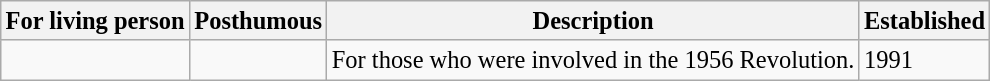<table class="wikitable" style="font-size:85%;">
<tr>
<th><big>For living person</big></th>
<th><big>Posthumous</big></th>
<th><big>Description</big></th>
<th><big>Established</big></th>
</tr>
<tr>
<td><big></big></td>
<td><big></big></td>
<td><big>For those who were involved in the 1956 Revolution.</big></td>
<td><big>1991</big></td>
</tr>
</table>
